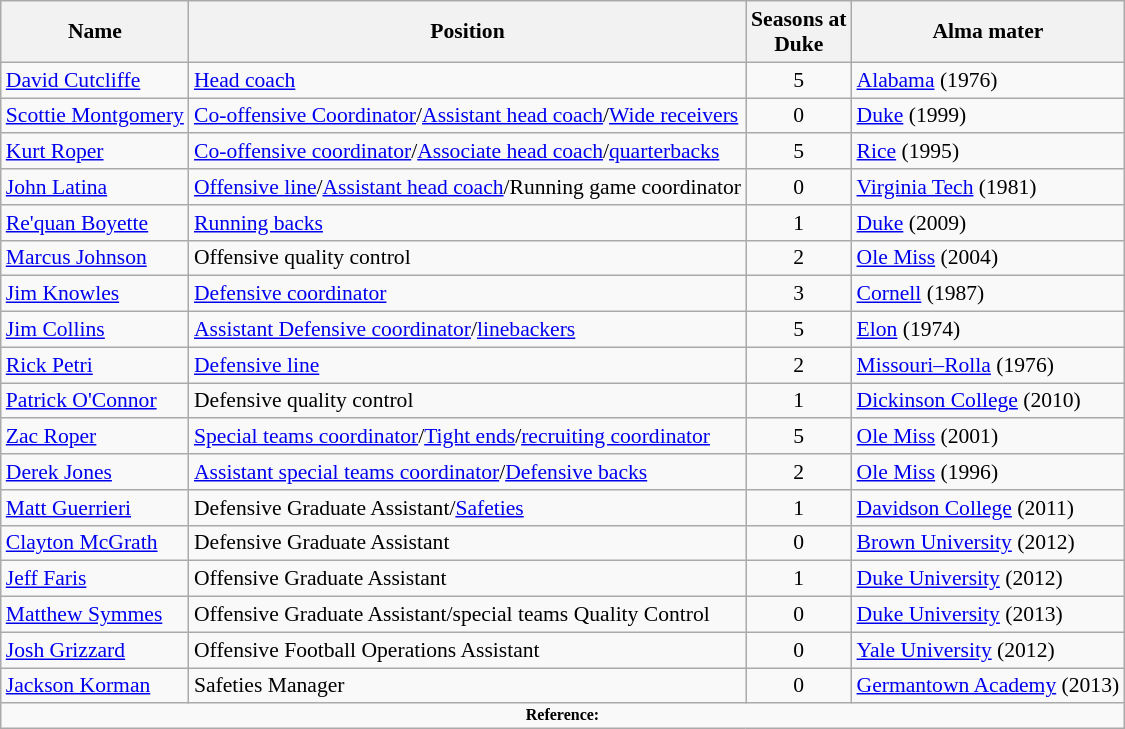<table class="wikitable" border="1" style="font-size:90%;">
<tr>
<th>Name</th>
<th>Position</th>
<th>Seasons at<br>Duke</th>
<th>Alma mater</th>
</tr>
<tr>
<td><a href='#'>David Cutcliffe</a></td>
<td><a href='#'>Head coach</a></td>
<td align=center>5</td>
<td><a href='#'>Alabama</a> (1976)</td>
</tr>
<tr>
<td><a href='#'>Scottie Montgomery</a></td>
<td><a href='#'>Co-offensive Coordinator</a>/<a href='#'>Assistant head coach</a>/<a href='#'>Wide receivers</a></td>
<td align=center>0</td>
<td><a href='#'>Duke</a> (1999)</td>
</tr>
<tr>
<td><a href='#'>Kurt Roper</a></td>
<td><a href='#'>Co-offensive coordinator</a>/<a href='#'>Associate head coach</a>/<a href='#'>quarterbacks</a></td>
<td align=center>5</td>
<td><a href='#'>Rice</a> (1995)</td>
</tr>
<tr>
<td><a href='#'>John Latina</a></td>
<td><a href='#'>Offensive line</a>/<a href='#'>Assistant head coach</a>/Running game coordinator</td>
<td align=center>0</td>
<td><a href='#'>Virginia Tech</a> (1981)</td>
</tr>
<tr>
<td><a href='#'>Re'quan Boyette</a></td>
<td><a href='#'>Running backs</a></td>
<td align=center>1</td>
<td><a href='#'>Duke</a> (2009)</td>
</tr>
<tr>
<td><a href='#'>Marcus Johnson</a></td>
<td>Offensive quality control</td>
<td align=center>2</td>
<td><a href='#'>Ole Miss</a> (2004)</td>
</tr>
<tr>
<td><a href='#'>Jim Knowles</a></td>
<td><a href='#'>Defensive coordinator</a></td>
<td align=center>3</td>
<td><a href='#'>Cornell</a> (1987)</td>
</tr>
<tr>
<td><a href='#'>Jim Collins</a></td>
<td><a href='#'>Assistant Defensive coordinator</a>/<a href='#'>linebackers</a></td>
<td align=center>5</td>
<td><a href='#'>Elon</a> (1974)</td>
</tr>
<tr>
<td><a href='#'>Rick Petri</a></td>
<td><a href='#'>Defensive line</a></td>
<td align=center>2</td>
<td><a href='#'>Missouri–Rolla</a> (1976)</td>
</tr>
<tr>
<td><a href='#'>Patrick O'Connor</a></td>
<td>Defensive quality control</td>
<td align=center>1</td>
<td><a href='#'>Dickinson College</a> (2010)</td>
</tr>
<tr>
<td><a href='#'>Zac Roper</a></td>
<td><a href='#'>Special teams coordinator</a>/<a href='#'>Tight ends</a>/<a href='#'>recruiting coordinator</a></td>
<td align=center>5</td>
<td><a href='#'>Ole Miss</a> (2001)</td>
</tr>
<tr>
<td><a href='#'>Derek Jones</a></td>
<td><a href='#'>Assistant special teams coordinator</a>/<a href='#'>Defensive backs</a></td>
<td align=center>2</td>
<td><a href='#'>Ole Miss</a> (1996)</td>
</tr>
<tr>
<td><a href='#'>Matt Guerrieri</a></td>
<td>Defensive Graduate Assistant/<a href='#'>Safeties</a></td>
<td align=center>1</td>
<td><a href='#'>Davidson College</a> (2011)</td>
</tr>
<tr>
<td><a href='#'>Clayton McGrath</a></td>
<td>Defensive Graduate Assistant</td>
<td align=center>0</td>
<td><a href='#'>Brown University</a> (2012)</td>
</tr>
<tr>
<td><a href='#'>Jeff Faris</a></td>
<td>Offensive Graduate Assistant</td>
<td align=center>1</td>
<td><a href='#'>Duke University</a> (2012)</td>
</tr>
<tr>
<td><a href='#'>Matthew Symmes</a></td>
<td>Offensive Graduate Assistant/special teams Quality Control</td>
<td align=center>0</td>
<td><a href='#'>Duke University</a> (2013)</td>
</tr>
<tr>
<td><a href='#'>Josh Grizzard</a></td>
<td>Offensive Football Operations Assistant</td>
<td align=center>0</td>
<td><a href='#'>Yale University</a> (2012)</td>
</tr>
<tr>
<td><a href='#'>Jackson Korman</a></td>
<td>Safeties Manager</td>
<td align=center>0</td>
<td><a href='#'>Germantown Academy</a> (2013)</td>
</tr>
<tr>
<td colspan="4" style="font-size: 8pt" align="center"><strong>Reference:</strong></td>
</tr>
</table>
